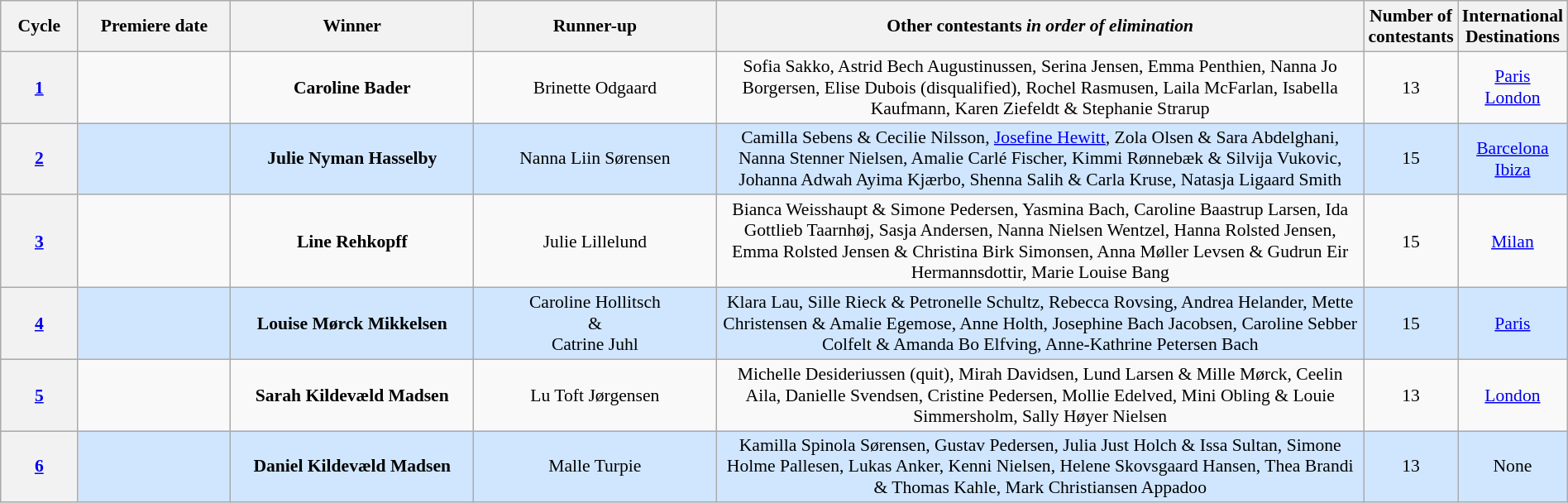<table class="wikitable" style="font-size:90%; width:100%; text-align: center;">
<tr>
<th style="width:5%;">Cycle</th>
<th style="width:10%;">Premiere date</th>
<th width=16%>Winner</th>
<th width=16%>Runner-up</th>
<th style="width:43%;">Other contestants <em>in order of elimination</em></th>
<th style="width:3%;">Number of contestants</th>
<th style="width:8%;">International Destinations</th>
</tr>
<tr>
<th><a href='#'>1</a></th>
<td></td>
<td><strong>Caroline Bader</strong></td>
<td>Brinette Odgaard</td>
<td>Sofia Sakko, Astrid Bech Augustinussen, Serina Jensen, Emma Penthien, Nanna Jo Borgersen, Elise Dubois (disqualified), Rochel Rasmusen, Laila McFarlan, Isabella Kaufmann, Karen Ziefeldt & Stephanie Strarup</td>
<td>13</td>
<td><a href='#'>Paris</a><br><a href='#'>London</a></td>
</tr>
<tr style="background: #D0E6FF;">
<th><a href='#'>2</a></th>
<td></td>
<td><strong>Julie Nyman Hasselby</strong></td>
<td>Nanna Liin Sørensen</td>
<td>Camilla Sebens & Cecilie Nilsson, <a href='#'>Josefine Hewitt</a>, Zola Olsen & Sara Abdelghani, Nanna Stenner Nielsen, Amalie Carlé Fischer, Kimmi Rønnebæk & Silvija Vukovic, Johanna Adwah Ayima Kjærbo, Shenna Salih & Carla Kruse, Natasja Ligaard Smith</td>
<td>15</td>
<td><a href='#'>Barcelona</a><br><a href='#'>Ibiza</a></td>
</tr>
<tr>
<th><a href='#'>3</a></th>
<td></td>
<td><strong>Line Rehkopff</strong></td>
<td>Julie Lillelund</td>
<td>Bianca Weisshaupt & Simone Pedersen, Yasmina Bach, Caroline Baastrup Larsen, Ida Gottlieb Taarnhøj, Sasja Andersen, Nanna Nielsen Wentzel, Hanna Rolsted Jensen, Emma Rolsted Jensen & Christina Birk Simonsen, Anna Møller Levsen & Gudrun Eir Hermannsdottir, Marie Louise Bang <br></td>
<td>15</td>
<td><a href='#'>Milan</a></td>
</tr>
<tr style="background: #D0E6FF;">
<th><a href='#'>4</a></th>
<td></td>
<td><strong>Louise Mørck Mikkelsen</strong></td>
<td>Caroline Hollitsch<br> &<br> Catrine Juhl</td>
<td>Klara Lau, Sille Rieck & Petronelle Schultz, Rebecca Rovsing, Andrea Helander, Mette Christensen & Amalie Egemose, Anne Holth, Josephine Bach Jacobsen, Caroline Sebber Colfelt & Amanda Bo Elfving, Anne-Kathrine Petersen Bach</td>
<td>15</td>
<td><a href='#'>Paris</a></td>
</tr>
<tr>
<th><a href='#'>5</a></th>
<td></td>
<td><strong>Sarah Kildevæld Madsen</strong></td>
<td>Lu Toft Jørgensen</td>
<td>Michelle Desideriussen (quit), Mirah Davidsen, Lund Larsen & Mille Mørck, Ceelin Aila, Danielle Svendsen, Cristine Pedersen, Mollie Edelved, Mini Obling & Louie Simmersholm, Sally Høyer Nielsen</td>
<td>13</td>
<td><a href='#'>London</a></td>
</tr>
<tr style="background: #D0E6FF;">
<th><a href='#'>6</a></th>
<td></td>
<td><strong>Daniel Kildevæld Madsen</strong></td>
<td>Malle Turpie</td>
<td>Kamilla Spinola Sørensen, Gustav Pedersen, Julia Just Holch & Issa Sultan, Simone Holme Pallesen, Lukas Anker, Kenni Nielsen, Helene Skovsgaard Hansen, Thea Brandi & Thomas Kahle, Mark Christiansen Appadoo</td>
<td>13</td>
<td>None</td>
</tr>
</table>
